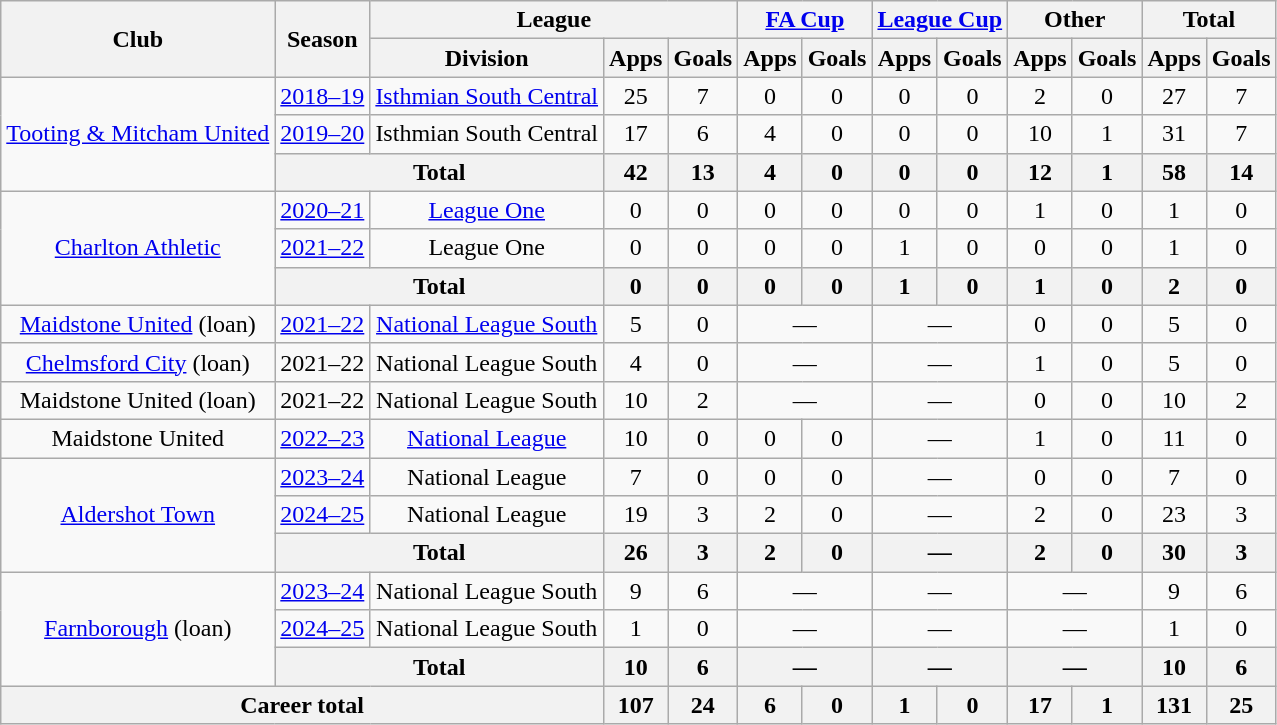<table class="wikitable" style="text-align: center;">
<tr>
<th rowspan="2">Club</th>
<th rowspan="2">Season</th>
<th colspan="3">League</th>
<th colspan="2"><a href='#'>FA Cup</a></th>
<th colspan="2"><a href='#'>League Cup</a></th>
<th colspan="2">Other</th>
<th colspan="2">Total</th>
</tr>
<tr>
<th>Division</th>
<th>Apps</th>
<th>Goals</th>
<th>Apps</th>
<th>Goals</th>
<th>Apps</th>
<th>Goals</th>
<th>Apps</th>
<th>Goals</th>
<th>Apps</th>
<th>Goals</th>
</tr>
<tr>
<td rowspan="3"><a href='#'>Tooting & Mitcham United</a></td>
<td><a href='#'>2018–19</a></td>
<td><a href='#'>Isthmian South Central</a></td>
<td>25</td>
<td>7</td>
<td>0</td>
<td>0</td>
<td>0</td>
<td>0</td>
<td>2</td>
<td>0</td>
<td>27</td>
<td>7</td>
</tr>
<tr>
<td><a href='#'>2019–20</a></td>
<td>Isthmian South Central</td>
<td>17</td>
<td>6</td>
<td>4</td>
<td>0</td>
<td>0</td>
<td>0</td>
<td>10</td>
<td>1</td>
<td>31</td>
<td>7</td>
</tr>
<tr>
<th colspan="2">Total</th>
<th>42</th>
<th>13</th>
<th>4</th>
<th>0</th>
<th>0</th>
<th>0</th>
<th>12</th>
<th>1</th>
<th>58</th>
<th>14</th>
</tr>
<tr>
<td rowspan="3"><a href='#'>Charlton Athletic</a></td>
<td><a href='#'>2020–21</a></td>
<td><a href='#'>League One</a></td>
<td>0</td>
<td>0</td>
<td>0</td>
<td>0</td>
<td>0</td>
<td>0</td>
<td>1</td>
<td>0</td>
<td>1</td>
<td>0</td>
</tr>
<tr>
<td><a href='#'>2021–22</a></td>
<td>League One</td>
<td>0</td>
<td>0</td>
<td>0</td>
<td>0</td>
<td>1</td>
<td>0</td>
<td>0</td>
<td>0</td>
<td>1</td>
<td>0</td>
</tr>
<tr>
<th colspan="2">Total</th>
<th>0</th>
<th>0</th>
<th>0</th>
<th>0</th>
<th>1</th>
<th>0</th>
<th>1</th>
<th>0</th>
<th>2</th>
<th>0</th>
</tr>
<tr>
<td><a href='#'>Maidstone United</a> (loan)</td>
<td><a href='#'>2021–22</a></td>
<td><a href='#'>National League South</a></td>
<td>5</td>
<td>0</td>
<td colspan="2">—</td>
<td colspan="2">—</td>
<td>0</td>
<td>0</td>
<td>5</td>
<td>0</td>
</tr>
<tr>
<td><a href='#'>Chelmsford City</a> (loan)</td>
<td>2021–22</td>
<td>National League South</td>
<td>4</td>
<td>0</td>
<td colspan="2">—</td>
<td colspan="2">—</td>
<td>1</td>
<td>0</td>
<td>5</td>
<td>0</td>
</tr>
<tr>
<td>Maidstone United (loan)</td>
<td>2021–22</td>
<td>National League South</td>
<td>10</td>
<td>2</td>
<td colspan="2">—</td>
<td colspan="2">—</td>
<td>0</td>
<td>0</td>
<td>10</td>
<td>2</td>
</tr>
<tr>
<td>Maidstone United</td>
<td><a href='#'>2022–23</a></td>
<td><a href='#'>National League</a></td>
<td>10</td>
<td>0</td>
<td>0</td>
<td>0</td>
<td colspan="2">—</td>
<td>1</td>
<td>0</td>
<td>11</td>
<td>0</td>
</tr>
<tr>
<td rowspan="3"><a href='#'>Aldershot Town</a></td>
<td><a href='#'>2023–24</a></td>
<td>National League</td>
<td>7</td>
<td>0</td>
<td>0</td>
<td>0</td>
<td colspan="2">—</td>
<td>0</td>
<td>0</td>
<td>7</td>
<td>0</td>
</tr>
<tr>
<td><a href='#'>2024–25</a></td>
<td>National League</td>
<td>19</td>
<td>3</td>
<td>2</td>
<td>0</td>
<td colspan="2">—</td>
<td>2</td>
<td>0</td>
<td>23</td>
<td>3</td>
</tr>
<tr>
<th colspan="2">Total</th>
<th>26</th>
<th>3</th>
<th>2</th>
<th>0</th>
<th colspan="2">—</th>
<th>2</th>
<th>0</th>
<th>30</th>
<th>3</th>
</tr>
<tr>
<td rowspan="3"><a href='#'>Farnborough</a> (loan)</td>
<td><a href='#'>2023–24</a></td>
<td>National League South</td>
<td>9</td>
<td>6</td>
<td colspan="2">—</td>
<td colspan="2">—</td>
<td colspan="2">—</td>
<td>9</td>
<td>6</td>
</tr>
<tr>
<td><a href='#'>2024–25</a></td>
<td>National League South</td>
<td>1</td>
<td>0</td>
<td colspan="2">—</td>
<td colspan="2">—</td>
<td colspan="2">—</td>
<td>1</td>
<td>0</td>
</tr>
<tr>
<th colspan="2">Total</th>
<th>10</th>
<th>6</th>
<th colspan="2">—</th>
<th colspan="2">—</th>
<th colspan="2">—</th>
<th>10</th>
<th>6</th>
</tr>
<tr>
<th colspan="3">Career total</th>
<th>107</th>
<th>24</th>
<th>6</th>
<th>0</th>
<th>1</th>
<th>0</th>
<th>17</th>
<th>1</th>
<th>131</th>
<th>25</th>
</tr>
</table>
